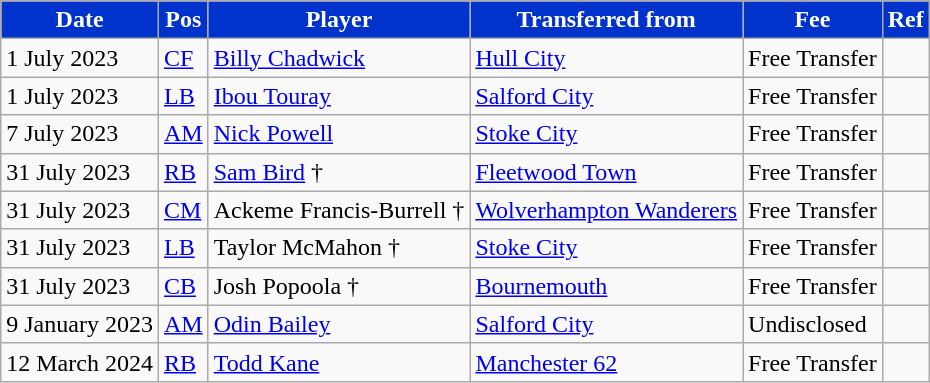<table class="wikitable plainrowheaders sortable">
<tr>
<th style="background:#0033cc;color:#fff;">Date</th>
<th style="background:#0033cc;color:#fff;">Pos</th>
<th style="background:#0033cc;color:#fff;">Player</th>
<th style="background:#0033cc;color:#fff;">Transferred from</th>
<th style="background:#0033cc;color:#fff;">Fee</th>
<th style="background:#0033cc;color:#fff;">Ref</th>
</tr>
<tr>
<td>1 July 2023</td>
<td><a href='#'>CF</a></td>
<td> <a href='#'>Billy Chadwick</a></td>
<td> <a href='#'>Hull City</a></td>
<td>Free Transfer</td>
<td></td>
</tr>
<tr>
<td>1 July 2023</td>
<td><a href='#'>LB</a></td>
<td> <a href='#'>Ibou Touray</a></td>
<td> <a href='#'>Salford City</a></td>
<td>Free Transfer</td>
<td></td>
</tr>
<tr>
<td>7 July 2023</td>
<td><a href='#'>AM</a></td>
<td> <a href='#'>Nick Powell</a></td>
<td> <a href='#'>Stoke City</a></td>
<td>Free Transfer</td>
<td></td>
</tr>
<tr>
<td>31 July 2023</td>
<td><a href='#'>RB</a></td>
<td> <a href='#'>Sam Bird</a> †</td>
<td> <a href='#'>Fleetwood Town</a></td>
<td>Free Transfer</td>
<td></td>
</tr>
<tr>
<td>31 July 2023</td>
<td><a href='#'>CM</a></td>
<td> Ackeme Francis-Burrell †</td>
<td> <a href='#'>Wolverhampton Wanderers</a></td>
<td>Free Transfer</td>
<td></td>
</tr>
<tr>
<td>31 July 2023</td>
<td><a href='#'>LB</a></td>
<td> Taylor McMahon †</td>
<td> <a href='#'>Stoke City</a></td>
<td>Free Transfer</td>
<td></td>
</tr>
<tr>
<td>31 July 2023</td>
<td><a href='#'>CB</a></td>
<td> Josh Popoola †</td>
<td> <a href='#'>Bournemouth</a></td>
<td>Free Transfer</td>
<td></td>
</tr>
<tr>
<td>9 January 2023</td>
<td><a href='#'>AM</a></td>
<td> <a href='#'>Odin Bailey</a></td>
<td> <a href='#'>Salford City</a></td>
<td>Undisclosed</td>
<td></td>
</tr>
<tr>
<td>12 March 2024</td>
<td><a href='#'>RB</a></td>
<td> <a href='#'>Todd Kane</a></td>
<td> <a href='#'>Manchester 62</a></td>
<td>Free Transfer</td>
<td></td>
</tr>
</table>
